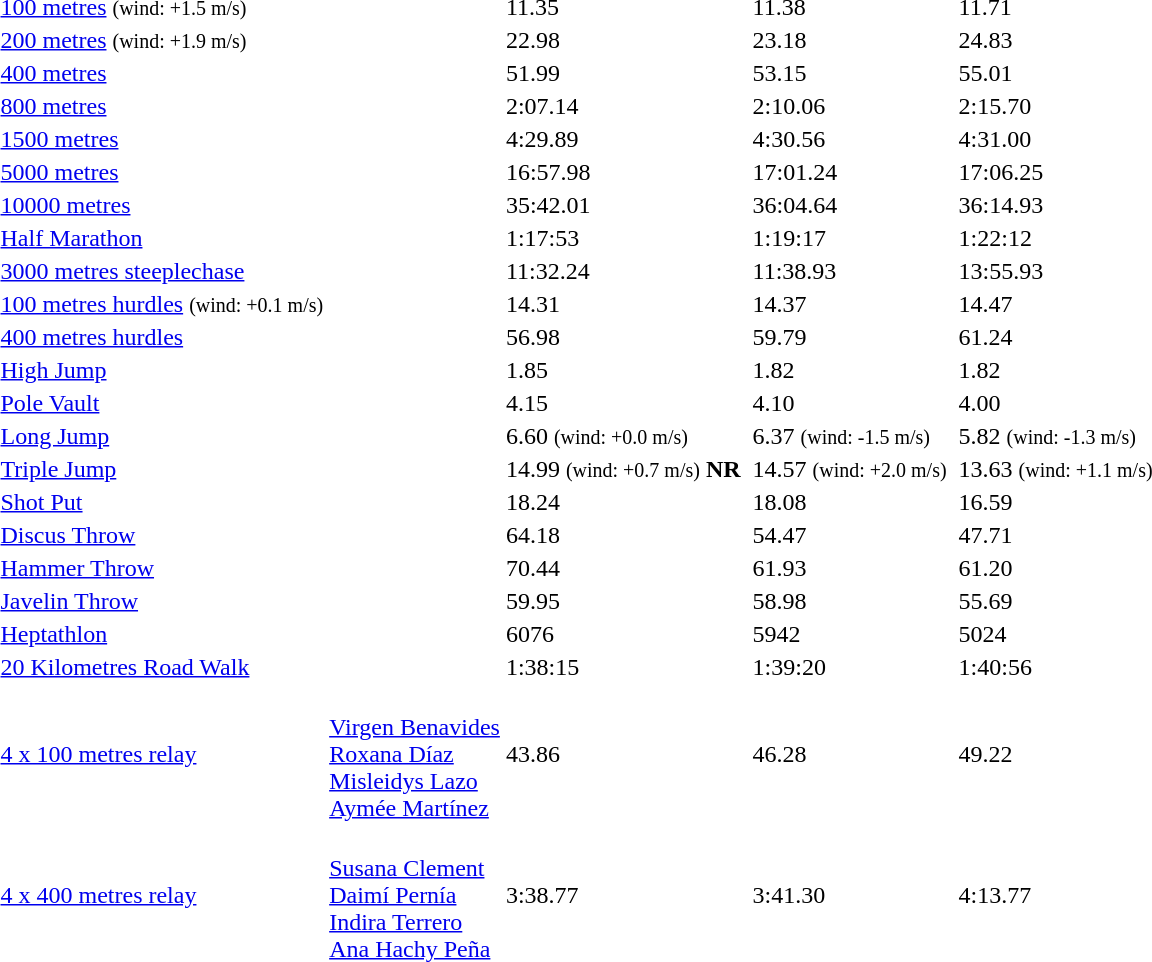<table>
<tr>
<td><a href='#'>100 metres</a> <small>(wind: +1.5 m/s)</small></td>
<td></td>
<td>11.35</td>
<td></td>
<td>11.38</td>
<td></td>
<td>11.71</td>
</tr>
<tr>
<td><a href='#'>200 metres</a> <small>(wind: +1.9 m/s)</small></td>
<td></td>
<td>22.98</td>
<td></td>
<td>23.18</td>
<td></td>
<td>24.83</td>
</tr>
<tr>
<td><a href='#'>400 metres</a></td>
<td></td>
<td>51.99</td>
<td></td>
<td>53.15</td>
<td></td>
<td>55.01</td>
</tr>
<tr>
<td><a href='#'>800 metres</a></td>
<td></td>
<td>2:07.14</td>
<td></td>
<td>2:10.06</td>
<td></td>
<td>2:15.70</td>
</tr>
<tr>
<td><a href='#'>1500 metres</a></td>
<td></td>
<td>4:29.89</td>
<td></td>
<td>4:30.56</td>
<td></td>
<td>4:31.00</td>
</tr>
<tr>
<td><a href='#'>5000 metres</a></td>
<td></td>
<td>16:57.98</td>
<td></td>
<td>17:01.24</td>
<td></td>
<td>17:06.25</td>
</tr>
<tr>
<td><a href='#'>10000 metres</a></td>
<td></td>
<td>35:42.01</td>
<td></td>
<td>36:04.64</td>
<td></td>
<td>36:14.93</td>
</tr>
<tr>
<td><a href='#'>Half Marathon</a></td>
<td></td>
<td>1:17:53</td>
<td></td>
<td>1:19:17</td>
<td></td>
<td>1:22:12</td>
</tr>
<tr>
<td><a href='#'>3000 metres steeplechase</a></td>
<td></td>
<td>11:32.24</td>
<td></td>
<td>11:38.93</td>
<td></td>
<td>13:55.93</td>
</tr>
<tr>
<td><a href='#'>100 metres hurdles</a> <small>(wind: +0.1 m/s)</small></td>
<td></td>
<td>14.31</td>
<td></td>
<td>14.37</td>
<td></td>
<td>14.47</td>
</tr>
<tr>
<td><a href='#'>400 metres hurdles</a></td>
<td></td>
<td>56.98</td>
<td></td>
<td>59.79</td>
<td></td>
<td>61.24</td>
</tr>
<tr>
<td><a href='#'>High Jump</a></td>
<td></td>
<td>1.85</td>
<td></td>
<td>1.82</td>
<td></td>
<td>1.82</td>
</tr>
<tr>
<td><a href='#'>Pole Vault</a></td>
<td></td>
<td>4.15</td>
<td></td>
<td>4.10</td>
<td></td>
<td>4.00</td>
</tr>
<tr>
<td><a href='#'>Long Jump</a></td>
<td></td>
<td>6.60 <small>(wind: +0.0 m/s)</small></td>
<td></td>
<td>6.37 <small>(wind: -1.5 m/s)</small></td>
<td></td>
<td>5.82 <small>(wind: -1.3 m/s)</small></td>
</tr>
<tr>
<td><a href='#'>Triple Jump</a></td>
<td></td>
<td>14.99 <small>(wind: +0.7 m/s)</small> <strong>NR</strong></td>
<td></td>
<td>14.57 <small>(wind: +2.0 m/s)</small></td>
<td></td>
<td>13.63 <small>(wind: +1.1 m/s)</small></td>
</tr>
<tr>
<td><a href='#'>Shot Put</a></td>
<td></td>
<td>18.24</td>
<td></td>
<td>18.08</td>
<td></td>
<td>16.59</td>
</tr>
<tr>
<td><a href='#'>Discus Throw</a></td>
<td></td>
<td>64.18</td>
<td></td>
<td>54.47</td>
<td></td>
<td>47.71</td>
</tr>
<tr>
<td><a href='#'>Hammer Throw</a></td>
<td></td>
<td>70.44</td>
<td></td>
<td>61.93</td>
<td></td>
<td>61.20</td>
</tr>
<tr>
<td><a href='#'>Javelin Throw</a></td>
<td></td>
<td>59.95</td>
<td></td>
<td>58.98</td>
<td></td>
<td>55.69</td>
</tr>
<tr>
<td><a href='#'>Heptathlon</a></td>
<td></td>
<td>6076</td>
<td></td>
<td>5942</td>
<td></td>
<td>5024</td>
</tr>
<tr>
<td><a href='#'>20 Kilometres Road Walk</a></td>
<td></td>
<td>1:38:15</td>
<td></td>
<td>1:39:20</td>
<td></td>
<td>1:40:56</td>
</tr>
<tr>
<td><a href='#'>4 x 100 metres relay</a></td>
<td> <br> <a href='#'>Virgen Benavides</a> <br> <a href='#'>Roxana Díaz</a> <br> <a href='#'>Misleidys Lazo</a> <br> <a href='#'>Aymée Martínez</a></td>
<td>43.86</td>
<td></td>
<td>46.28</td>
<td></td>
<td>49.22</td>
</tr>
<tr>
<td><a href='#'>4 x 400 metres relay</a></td>
<td> <br> <a href='#'>Susana Clement</a> <br> <a href='#'>Daimí Pernía</a> <br> <a href='#'>Indira Terrero</a> <br> <a href='#'>Ana Hachy Peña</a></td>
<td>3:38.77</td>
<td></td>
<td>3:41.30</td>
<td></td>
<td>4:13.77</td>
</tr>
</table>
